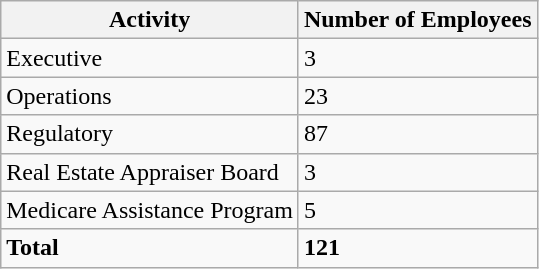<table border="1" cellspacing="0" cellpadding="5" style="border-collapse:collapse;" class="wikitable">
<tr>
<th>Activity</th>
<th>Number of Employees</th>
</tr>
<tr>
<td>Executive</td>
<td>3</td>
</tr>
<tr>
<td>Operations</td>
<td>23</td>
</tr>
<tr>
<td>Regulatory</td>
<td>87</td>
</tr>
<tr>
<td>Real Estate Appraiser Board</td>
<td>3</td>
</tr>
<tr>
<td>Medicare Assistance Program</td>
<td>5</td>
</tr>
<tr>
<td><strong>Total</strong></td>
<td><strong>121</strong></td>
</tr>
</table>
